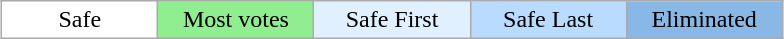<table class="wikitable" style="margin:1em auto; text-align:center;">
<tr>
<td bgcolor="FFFFFF" width="15%">Safe</td>
<td bgcolor="lightgreen" width="15%">Most votes</td>
<td bgcolor="E0F0FF" width="15%">Safe First</td>
<td bgcolor="B8DBFF" width="15%">Safe Last</td>
<td bgcolor="8AB8E6" width="15%">Eliminated</td>
</tr>
</table>
